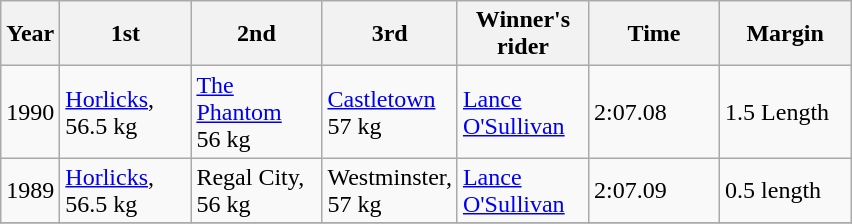<table class="wikitable sortable">
<tr>
<th width="30px">Year<br></th>
<th width="80px">1st<br></th>
<th width="80px">2nd<br></th>
<th width="80px">3rd<br></th>
<th width="80px">Winner's rider<br></th>
<th width="80px">Time<br></th>
<th width="80px">Margin<br></th>
</tr>
<tr>
<td>1990</td>
<td><a href='#'>Horlicks</a>, 56.5 kg</td>
<td><a href='#'>The Phantom</a> 56 kg</td>
<td><a href='#'>Castletown</a> 57 kg</td>
<td><a href='#'>Lance O'Sullivan</a></td>
<td>2:07.08</td>
<td>1.5 Length</td>
</tr>
<tr>
<td>1989 </td>
<td><a href='#'>Horlicks</a>, 56.5 kg</td>
<td>Regal City, 56 kg</td>
<td>Westminster, 57 kg</td>
<td><a href='#'>Lance O'Sullivan</a></td>
<td>2:07.09</td>
<td>0.5 length</td>
</tr>
<tr>
</tr>
</table>
